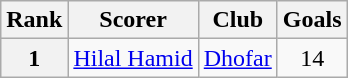<table class="wikitable" style="text-align:center">
<tr>
<th>Rank</th>
<th>Scorer</th>
<th>Club</th>
<th>Goals</th>
</tr>
<tr>
<th>1</th>
<td align="left"> <a href='#'>Hilal Hamid</a></td>
<td align="left"><a href='#'>Dhofar</a></td>
<td>14</td>
</tr>
</table>
